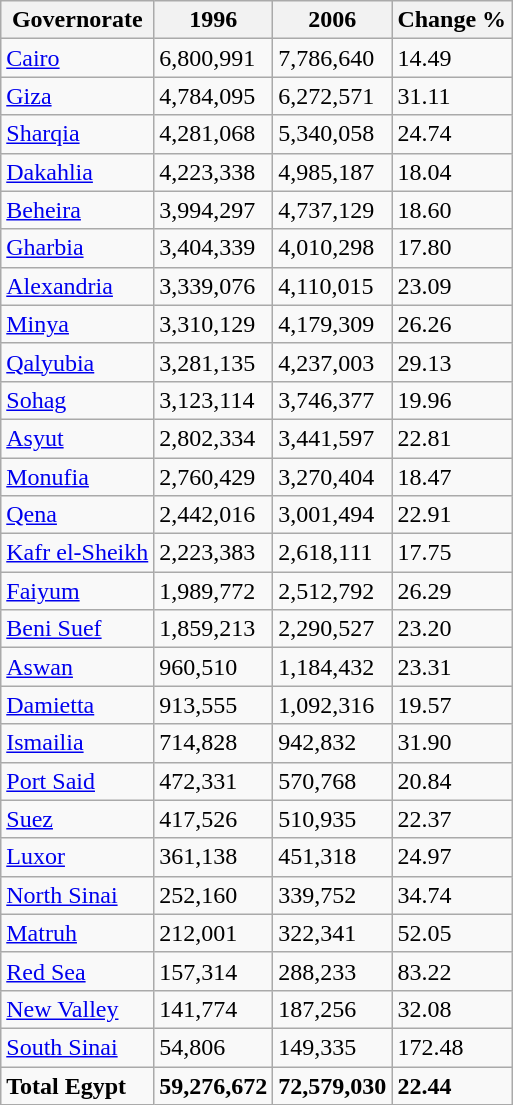<table class="wikitable col2right col3right col4right">
<tr>
<th>Governorate</th>
<th>1996</th>
<th>2006</th>
<th>Change %</th>
</tr>
<tr>
<td><a href='#'>Cairo</a></td>
<td>6,800,991</td>
<td>7,786,640</td>
<td>14.49</td>
</tr>
<tr>
<td><a href='#'>Giza</a></td>
<td>4,784,095</td>
<td>6,272,571</td>
<td>31.11</td>
</tr>
<tr>
<td><a href='#'>Sharqia</a></td>
<td>4,281,068</td>
<td>5,340,058</td>
<td>24.74</td>
</tr>
<tr>
<td><a href='#'>Dakahlia</a></td>
<td>4,223,338</td>
<td>4,985,187</td>
<td>18.04</td>
</tr>
<tr>
<td><a href='#'>Beheira</a></td>
<td>3,994,297</td>
<td>4,737,129</td>
<td>18.60</td>
</tr>
<tr>
<td><a href='#'>Gharbia</a></td>
<td>3,404,339</td>
<td>4,010,298</td>
<td>17.80</td>
</tr>
<tr>
<td><a href='#'>Alexandria</a></td>
<td>3,339,076</td>
<td>4,110,015</td>
<td>23.09</td>
</tr>
<tr>
<td><a href='#'>Minya</a></td>
<td>3,310,129</td>
<td>4,179,309</td>
<td>26.26</td>
</tr>
<tr>
<td><a href='#'>Qalyubia</a></td>
<td>3,281,135</td>
<td>4,237,003</td>
<td>29.13</td>
</tr>
<tr>
<td><a href='#'>Sohag</a></td>
<td>3,123,114</td>
<td>3,746,377</td>
<td>19.96</td>
</tr>
<tr>
<td><a href='#'>Asyut</a></td>
<td>2,802,334</td>
<td>3,441,597</td>
<td>22.81</td>
</tr>
<tr>
<td><a href='#'>Monufia</a></td>
<td>2,760,429</td>
<td>3,270,404</td>
<td>18.47</td>
</tr>
<tr>
<td><a href='#'>Qena</a></td>
<td>2,442,016</td>
<td>3,001,494</td>
<td>22.91</td>
</tr>
<tr>
<td><a href='#'>Kafr el-Sheikh</a></td>
<td>2,223,383</td>
<td>2,618,111</td>
<td>17.75</td>
</tr>
<tr>
<td><a href='#'>Faiyum</a></td>
<td>1,989,772</td>
<td>2,512,792</td>
<td>26.29</td>
</tr>
<tr>
<td><a href='#'>Beni Suef</a></td>
<td>1,859,213</td>
<td>2,290,527</td>
<td>23.20</td>
</tr>
<tr>
<td><a href='#'>Aswan</a></td>
<td>960,510</td>
<td>1,184,432</td>
<td>23.31</td>
</tr>
<tr>
<td><a href='#'>Damietta</a></td>
<td>913,555</td>
<td>1,092,316</td>
<td>19.57</td>
</tr>
<tr>
<td><a href='#'>Ismailia</a></td>
<td>714,828</td>
<td>942,832</td>
<td>31.90</td>
</tr>
<tr>
<td><a href='#'>Port Said</a></td>
<td>472,331</td>
<td>570,768</td>
<td>20.84</td>
</tr>
<tr>
<td><a href='#'>Suez</a></td>
<td>417,526</td>
<td>510,935</td>
<td>22.37</td>
</tr>
<tr>
<td><a href='#'>Luxor</a></td>
<td>361,138</td>
<td>451,318</td>
<td>24.97</td>
</tr>
<tr>
<td><a href='#'>North Sinai</a></td>
<td>252,160</td>
<td>339,752</td>
<td>34.74</td>
</tr>
<tr>
<td><a href='#'>Matruh</a></td>
<td>212,001</td>
<td>322,341</td>
<td>52.05</td>
</tr>
<tr>
<td><a href='#'>Red Sea</a></td>
<td>157,314</td>
<td>288,233</td>
<td>83.22</td>
</tr>
<tr>
<td><a href='#'>New Valley</a></td>
<td>141,774</td>
<td>187,256</td>
<td>32.08</td>
</tr>
<tr>
<td><a href='#'>South Sinai</a></td>
<td>54,806</td>
<td>149,335</td>
<td>172.48</td>
</tr>
<tr>
<td><strong>Total Egypt</strong></td>
<td><strong>59,276,672</strong></td>
<td><strong>72,579,030</strong></td>
<td><strong>22.44</strong></td>
</tr>
</table>
